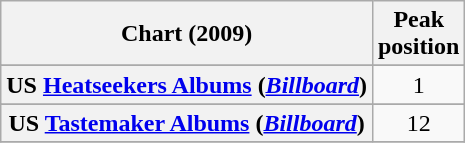<table class="wikitable plainrowheaders sortable">
<tr>
<th>Chart (2009)</th>
<th>Peak<br>position</th>
</tr>
<tr>
</tr>
<tr>
<th scope="row">US <a href='#'>Heatseekers Albums</a> (<em><a href='#'>Billboard</a></em>)</th>
<td align="center">1</td>
</tr>
<tr>
</tr>
<tr>
<th scope="row">US <a href='#'>Tastemaker Albums</a> (<em><a href='#'>Billboard</a></em>)</th>
<td align="center">12</td>
</tr>
<tr>
</tr>
</table>
